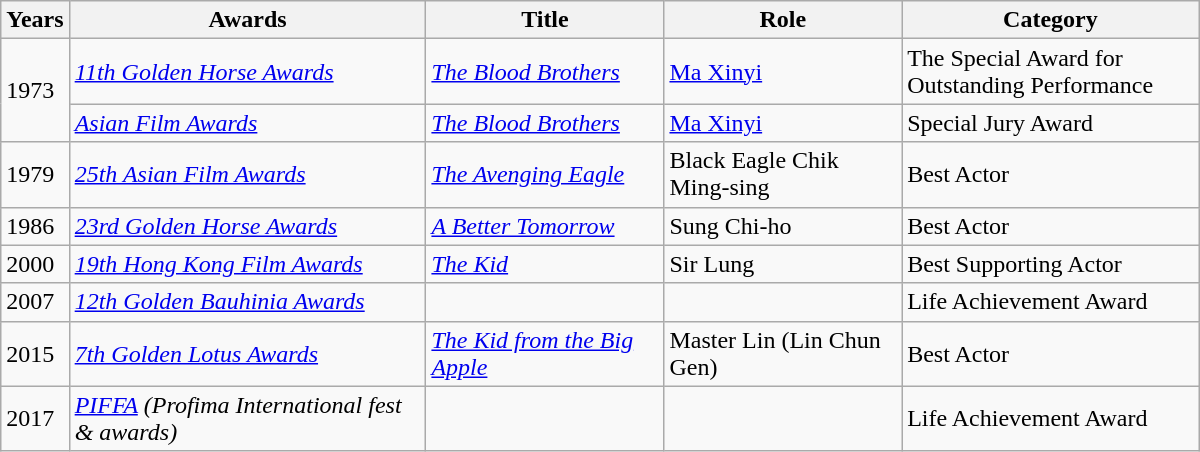<table class="wikitable" width="800">
<tr>
<th width=5%>Years</th>
<th width=30%>Awards</th>
<th width=20%>Title</th>
<th width=20%>Role</th>
<th width=25%>Category</th>
</tr>
<tr>
<td rowspan="2">1973</td>
<td><em><a href='#'>11th Golden Horse Awards</a></em></td>
<td><em><a href='#'>The Blood Brothers</a></em></td>
<td><a href='#'>Ma Xinyi</a></td>
<td>The Special Award for Outstanding Performance</td>
</tr>
<tr>
<td><em><a href='#'>Asian Film Awards</a></em></td>
<td><em><a href='#'>The Blood Brothers</a></em></td>
<td><a href='#'>Ma Xinyi</a></td>
<td>Special Jury Award</td>
</tr>
<tr>
<td rowspan="1">1979</td>
<td><em><a href='#'>25th Asian Film Awards</a> </em></td>
<td><em><a href='#'>The Avenging Eagle</a></em></td>
<td>Black Eagle Chik Ming-sing</td>
<td>Best Actor</td>
</tr>
<tr>
<td rowspan="1">1986</td>
<td><em><a href='#'>23rd Golden Horse Awards</a></em></td>
<td><em><a href='#'>A Better Tomorrow</a></em></td>
<td>Sung Chi-ho</td>
<td>Best Actor</td>
</tr>
<tr>
<td rowspan="1">2000</td>
<td><em><a href='#'>19th Hong Kong Film Awards</a></em></td>
<td><em><a href='#'>The Kid</a> </em></td>
<td>Sir Lung</td>
<td>Best Supporting Actor</td>
</tr>
<tr>
<td rowspan="1">2007</td>
<td><em> <a href='#'>12th Golden Bauhinia Awards</a></em></td>
<td></td>
<td></td>
<td>Life Achievement Award</td>
</tr>
<tr>
<td rowspan="1">2015</td>
<td><em><a href='#'>7th Golden Lotus Awards</a></em></td>
<td><em><a href='#'>The Kid from the Big Apple</a></em></td>
<td>Master Lin (Lin Chun Gen)</td>
<td>Best Actor</td>
</tr>
<tr>
<td rowspan="1">2017</td>
<td><em> <a href='#'>PIFFA</a> (Profima International fest & awards)</em></td>
<td></td>
<td></td>
<td>Life Achievement Award</td>
</tr>
</table>
